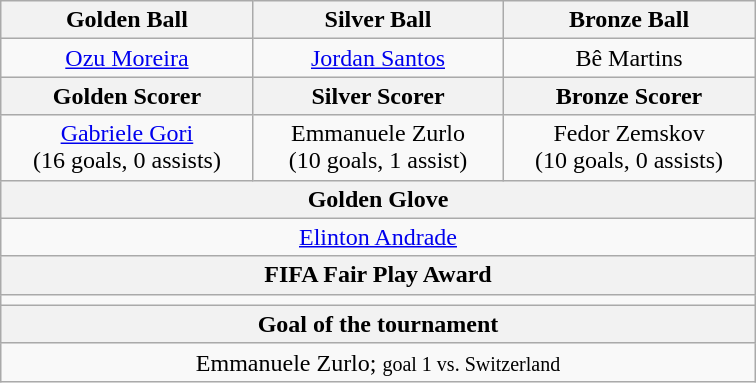<table class="wikitable" style="margin:auto">
<tr>
<th width=160>Golden Ball</th>
<th width=160>Silver Ball</th>
<th width=160>Bronze Ball</th>
</tr>
<tr>
<td style="text-align:center;"> <a href='#'>Ozu Moreira</a></td>
<td style="text-align:center;"> <a href='#'>Jordan Santos</a></td>
<td style="text-align:center;"> Bê Martins</td>
</tr>
<tr>
<th>Golden Scorer</th>
<th>Silver Scorer</th>
<th>Bronze Scorer</th>
</tr>
<tr>
<td style="text-align:center;"> <a href='#'>Gabriele Gori</a><br>(16 goals, 0 assists)</td>
<td style="text-align:center;"> Emmanuele Zurlo<br>(10 goals, 1 assist)</td>
<td style="text-align:center;"> Fedor Zemskov<br>(10 goals, 0 assists)</td>
</tr>
<tr>
<th colspan="3">Golden Glove</th>
</tr>
<tr>
<td style="text-align:center;" colspan="3"> <a href='#'>Elinton Andrade</a></td>
</tr>
<tr>
<th colspan="3">FIFA Fair Play Award</th>
</tr>
<tr>
<td style="text-align:center;" colspan="3"></td>
</tr>
<tr>
<th colspan="3">Goal of the tournament</th>
</tr>
<tr>
<td style="text-align:center;" colspan="3"> Emmanuele Zurlo; <small>goal 1 vs. Switzerland</small></td>
</tr>
</table>
